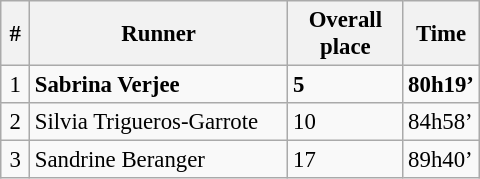<table class="wikitable" style="font-size:95%;width:320px;">
<tr>
<th width=6%>#</th>
<th width=54%>Runner</th>
<th>Overall place</th>
<th>Time</th>
</tr>
<tr>
<td align=center>1</td>
<td> <strong>Sabrina Verjee</strong></td>
<td><strong>5</strong></td>
<td><strong>80h19’</strong></td>
</tr>
<tr>
<td align=center>2</td>
<td> Silvia Trigueros-Garrote</td>
<td>10</td>
<td>84h58’</td>
</tr>
<tr>
<td align=center>3</td>
<td> Sandrine Beranger</td>
<td>17</td>
<td>89h40’</td>
</tr>
</table>
